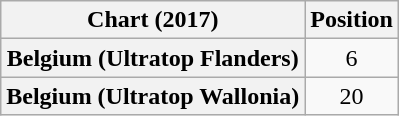<table class="wikitable sortable plainrowheaders" style="text-align:center">
<tr>
<th scope="col">Chart (2017)</th>
<th scope="col">Position</th>
</tr>
<tr>
<th scope="row">Belgium (Ultratop Flanders)</th>
<td>6</td>
</tr>
<tr>
<th scope="row">Belgium (Ultratop Wallonia)</th>
<td>20</td>
</tr>
</table>
